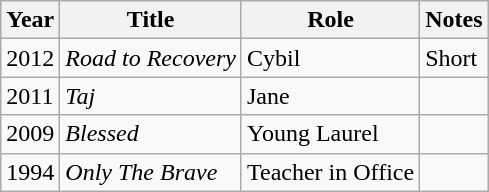<table class="wikitable sortable">
<tr>
<th>Year</th>
<th>Title</th>
<th>Role</th>
<th>Notes</th>
</tr>
<tr>
<td>2012</td>
<td><em>Road to Recovery</em></td>
<td>Cybil</td>
<td>Short</td>
</tr>
<tr>
<td>2011</td>
<td><em>Taj</em></td>
<td>Jane</td>
<td></td>
</tr>
<tr>
<td>2009</td>
<td><em>Blessed</em></td>
<td>Young Laurel</td>
<td></td>
</tr>
<tr>
<td>1994</td>
<td><em>Only The Brave</em></td>
<td>Teacher in Office</td>
<td></td>
</tr>
</table>
